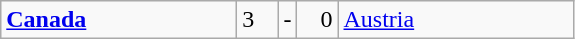<table class="wikitable">
<tr>
<td width=150> <strong><a href='#'>Canada</a></strong></td>
<td style="width:20px; text-align:left;">3</td>
<td>-</td>
<td style="width:20px; text-align:right;">0</td>
<td width=150> <a href='#'>Austria</a></td>
</tr>
</table>
